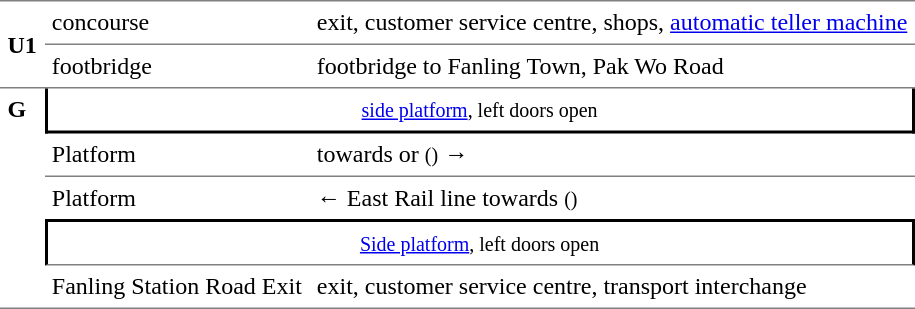<table border=0 cellspacing=0 cellpadding=5px>
<tr>
<td style="border-top:solid 1px gray;border-bottom:solid 1px gray;" rowspan=2><strong>U1</strong></td>
<td style="border-top:solid 1px gray;border-bottom:solid 1px gray;">concourse</td>
<td style="border-top:solid 1px gray;border-bottom:solid 1px gray;">exit, customer service centre, shops, <a href='#'>automatic teller machine</a></td>
</tr>
<tr>
<td style="border-bottom:solid 1px gray;">footbridge</td>
<td style="border-bottom:solid 1px gray;">footbridge to Fanling Town, Pak Wo Road</td>
</tr>
<tr>
<td style="border-bottom:solid 1px gray;vertical-align:top;" rowspan=9><strong>G</strong></td>
</tr>
<tr>
<td style="border-right:solid 2px black;border-left:solid 2px black;border-bottom:solid 2px black;text-align:center;" colspan=2><small><a href='#'>side platform</a>, left doors open</small></td>
</tr>
<tr>
<td style="border-bottom:solid 1px gray;">Platform </td>
<td style="border-bottom:solid 1px gray;">  towards  or  <small>()</small> →</td>
</tr>
<tr>
<td>Platform </td>
<td>←  East Rail line towards  <small>()</small></td>
</tr>
<tr>
<td style="border-top:solid 2px black;border-right:solid 2px black;border-left:solid 2px black;border-bottom:solid 1px gray;text-align:center;" colspan=2><small><a href='#'>Side platform</a>, left doors open</small></td>
</tr>
<tr>
<td style="border-bottom:solid 1px gray;">Fanling Station Road Exit</td>
<td style="border-bottom:solid 1px gray;">exit, customer service centre, transport interchange</td>
</tr>
</table>
